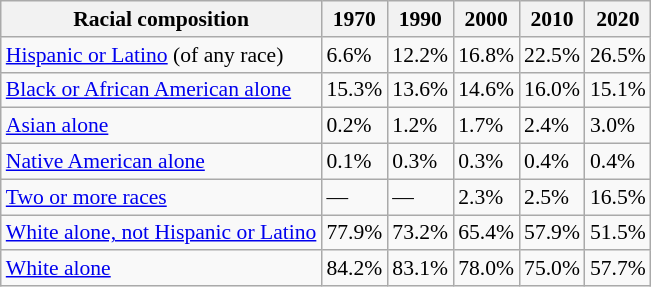<table class="wikitable sortable collapsible" style="font-size: 90%;">
<tr>
<th>Racial composition</th>
<th>1970</th>
<th>1990</th>
<th>2000</th>
<th>2010</th>
<th>2020</th>
</tr>
<tr>
<td><a href='#'>Hispanic or Latino</a> (of any race)</td>
<td>6.6%</td>
<td>12.2%</td>
<td>16.8%</td>
<td>22.5%</td>
<td>26.5%</td>
</tr>
<tr>
<td><a href='#'>Black or African American alone</a></td>
<td>15.3%</td>
<td>13.6%</td>
<td>14.6%</td>
<td>16.0%</td>
<td>15.1%</td>
</tr>
<tr>
<td><a href='#'>Asian alone</a></td>
<td>0.2%</td>
<td>1.2%</td>
<td>1.7%</td>
<td>2.4%</td>
<td>3.0%</td>
</tr>
<tr>
<td><a href='#'>Native American alone</a></td>
<td>0.1%</td>
<td>0.3%</td>
<td>0.3%</td>
<td>0.4%</td>
<td>0.4%</td>
</tr>
<tr>
<td><a href='#'>Two or more races</a></td>
<td>—</td>
<td>—</td>
<td>2.3%</td>
<td>2.5%</td>
<td>16.5%</td>
</tr>
<tr>
<td><a href='#'>White alone, not Hispanic or Latino</a></td>
<td>77.9%</td>
<td>73.2%</td>
<td>65.4%</td>
<td>57.9%</td>
<td>51.5%</td>
</tr>
<tr>
<td><a href='#'>White alone</a></td>
<td>84.2%</td>
<td>83.1%</td>
<td>78.0%</td>
<td>75.0%</td>
<td>57.7%</td>
</tr>
</table>
